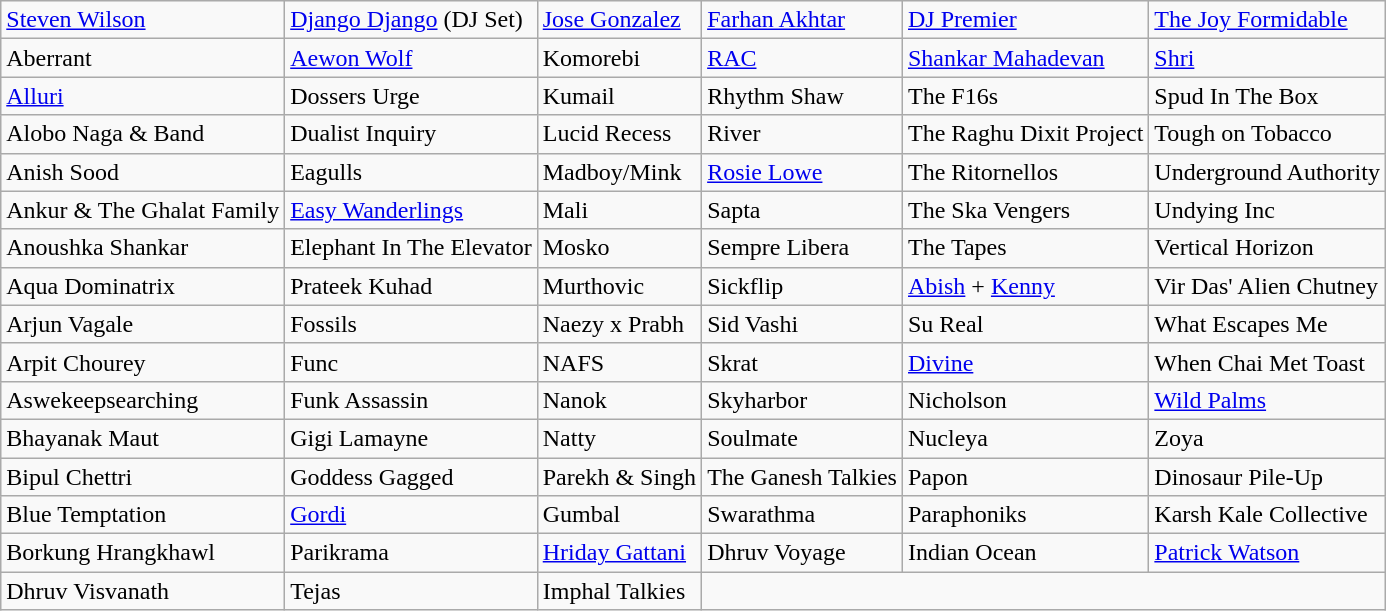<table class="wikitable mw-collapsible mw-collapsed">
<tr>
<td><a href='#'>Steven Wilson</a></td>
<td><a href='#'>Django Django</a> (DJ Set)</td>
<td><a href='#'>Jose Gonzalez</a></td>
<td><a href='#'>Farhan Akhtar</a></td>
<td><a href='#'>DJ Premier</a></td>
<td><a href='#'>The Joy Formidable</a></td>
</tr>
<tr>
<td>Aberrant</td>
<td><a href='#'>Aewon Wolf</a></td>
<td>Komorebi</td>
<td><a href='#'>RAC</a></td>
<td><a href='#'>Shankar Mahadevan</a></td>
<td><a href='#'>Shri</a></td>
</tr>
<tr>
<td><a href='#'>Alluri</a></td>
<td>Dossers Urge</td>
<td>Kumail</td>
<td>Rhythm Shaw</td>
<td>The F16s</td>
<td>Spud In The Box</td>
</tr>
<tr>
<td>Alobo Naga & Band</td>
<td>Dualist Inquiry</td>
<td>Lucid Recess</td>
<td>River</td>
<td>The Raghu Dixit Project</td>
<td>Tough on Tobacco</td>
</tr>
<tr>
<td>Anish Sood</td>
<td>Eagulls</td>
<td>Madboy/Mink</td>
<td><a href='#'>Rosie Lowe</a></td>
<td>The Ritornellos</td>
<td>Underground Authority</td>
</tr>
<tr>
<td>Ankur & The Ghalat Family</td>
<td><a href='#'>Easy Wanderlings</a></td>
<td>Mali</td>
<td>Sapta</td>
<td>The Ska Vengers</td>
<td>Undying Inc</td>
</tr>
<tr>
<td>Anoushka Shankar</td>
<td>Elephant In The Elevator</td>
<td>Mosko</td>
<td>Sempre Libera</td>
<td>The Tapes</td>
<td>Vertical Horizon</td>
</tr>
<tr>
<td>Aqua Dominatrix</td>
<td>Prateek Kuhad</td>
<td>Murthovic</td>
<td>Sickflip</td>
<td><a href='#'>Abish</a> + <a href='#'>Kenny</a></td>
<td>Vir Das' Alien Chutney</td>
</tr>
<tr>
<td>Arjun Vagale</td>
<td>Fossils</td>
<td>Naezy x Prabh</td>
<td>Sid Vashi</td>
<td>Su Real</td>
<td>What Escapes Me</td>
</tr>
<tr>
<td>Arpit Chourey</td>
<td>Func</td>
<td>NAFS</td>
<td>Skrat</td>
<td><a href='#'>Divine</a></td>
<td>When Chai Met Toast</td>
</tr>
<tr>
<td>Aswekeepsearching</td>
<td>Funk Assassin</td>
<td>Nanok</td>
<td>Skyharbor</td>
<td>Nicholson</td>
<td><a href='#'>Wild Palms</a></td>
</tr>
<tr>
<td>Bhayanak Maut</td>
<td>Gigi Lamayne</td>
<td>Natty</td>
<td>Soulmate</td>
<td>Nucleya</td>
<td>Zoya</td>
</tr>
<tr>
<td>Bipul Chettri</td>
<td>Goddess Gagged</td>
<td>Parekh & Singh</td>
<td>The Ganesh Talkies</td>
<td>Papon</td>
<td>Dinosaur Pile-Up</td>
</tr>
<tr>
<td>Blue Temptation</td>
<td><a href='#'>Gordi</a></td>
<td>Gumbal</td>
<td>Swarathma</td>
<td>Paraphoniks</td>
<td>Karsh Kale Collective</td>
</tr>
<tr>
<td>Borkung Hrangkhawl</td>
<td>Parikrama</td>
<td><a href='#'>Hriday Gattani</a></td>
<td>Dhruv Voyage</td>
<td>Indian Ocean</td>
<td><a href='#'>Patrick Watson</a></td>
</tr>
<tr>
<td>Dhruv Visvanath</td>
<td>Tejas</td>
<td>Imphal Talkies</td>
<td colspan="3"></td>
</tr>
</table>
